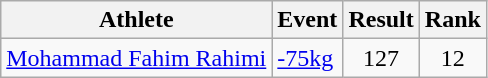<table class="wikitable">
<tr>
<th>Athlete</th>
<th>Event</th>
<th>Result</th>
<th>Rank</th>
</tr>
<tr align=center>
<td align=left><a href='#'>Mohammad Fahim Rahimi</a></td>
<td align=left><a href='#'>-75kg</a></td>
<td>127</td>
<td>12</td>
</tr>
</table>
